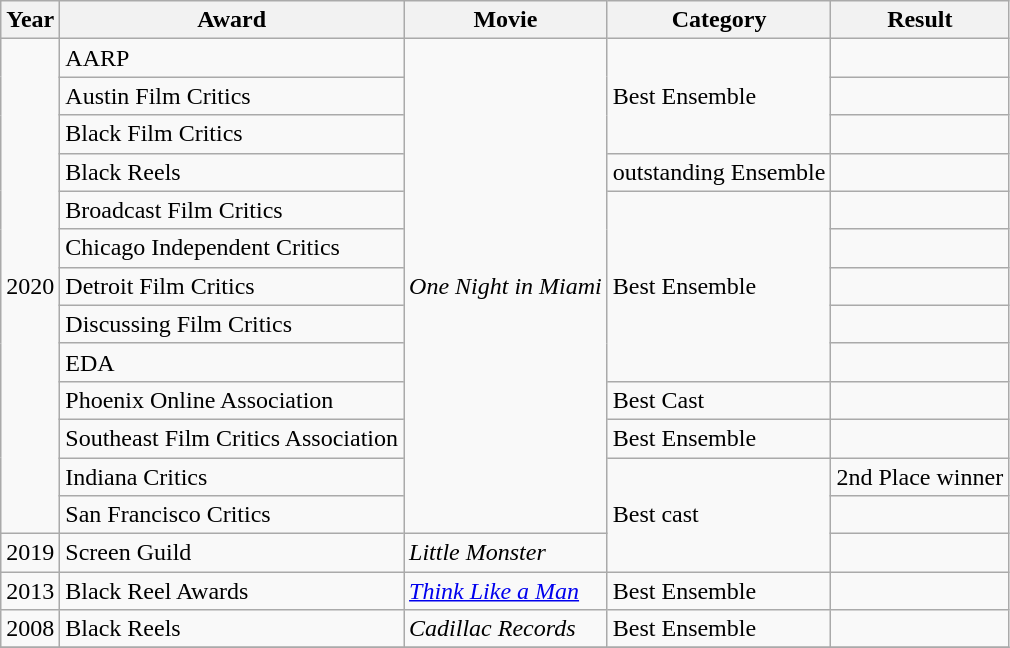<table class="wikitable">
<tr>
<th>Year</th>
<th>Award</th>
<th>Movie</th>
<th>Category</th>
<th>Result</th>
</tr>
<tr>
<td rowspan="13">2020</td>
<td>AARP</td>
<td rowspan="13"><em>One Night in Miami</em></td>
<td rowspan="3">Best Ensemble</td>
<td></td>
</tr>
<tr>
<td>Austin Film Critics</td>
<td></td>
</tr>
<tr>
<td>Black Film Critics</td>
<td></td>
</tr>
<tr>
<td>Black Reels</td>
<td>outstanding Ensemble</td>
<td></td>
</tr>
<tr>
<td>Broadcast Film Critics</td>
<td rowspan="5">Best Ensemble</td>
<td></td>
</tr>
<tr>
<td>Chicago Independent Critics</td>
<td></td>
</tr>
<tr>
<td>Detroit Film Critics</td>
<td></td>
</tr>
<tr>
<td>Discussing Film Critics</td>
<td></td>
</tr>
<tr>
<td>EDA</td>
<td></td>
</tr>
<tr>
<td>Phoenix Online Association</td>
<td>Best Cast</td>
<td></td>
</tr>
<tr>
<td>Southeast Film Critics Association</td>
<td>Best Ensemble</td>
<td></td>
</tr>
<tr>
<td>Indiana Critics</td>
<td rowspan="3">Best cast</td>
<td>2nd Place winner</td>
</tr>
<tr>
<td>San Francisco Critics</td>
<td></td>
</tr>
<tr>
<td>2019</td>
<td>Screen Guild</td>
<td><em>Little Monster</em></td>
<td></td>
</tr>
<tr>
<td>2013</td>
<td scope="row">Black Reel Awards</td>
<td><em><a href='#'>Think Like a Man </a></em></td>
<td>Best Ensemble</td>
<td></td>
</tr>
<tr>
<td>2008</td>
<td>Black Reels</td>
<td><em>Cadillac Records</em></td>
<td>Best Ensemble</td>
<td></td>
</tr>
<tr>
</tr>
</table>
